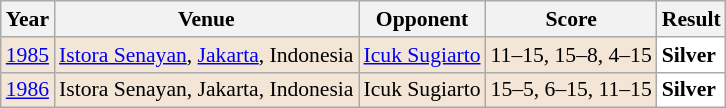<table class="sortable wikitable" style="font-size: 90%;">
<tr>
<th>Year</th>
<th>Venue</th>
<th>Opponent</th>
<th>Score</th>
<th>Result</th>
</tr>
<tr style="background:#F3E6D7">
<td align="center"><a href='#'>1985</a></td>
<td align="left"><a href='#'>Istora Senayan</a>, <a href='#'>Jakarta</a>, Indonesia</td>
<td align="left"> <a href='#'>Icuk Sugiarto</a></td>
<td align="left">11–15, 15–8, 4–15</td>
<td style="text-align:left; background:white"> <strong>Silver</strong></td>
</tr>
<tr style="background:#F3E6D7">
<td align="center"><a href='#'>1986</a></td>
<td align="left">Istora Senayan, Jakarta, Indonesia</td>
<td align="left"> Icuk Sugiarto</td>
<td align="left">15–5, 6–15, 11–15</td>
<td style="text-align:left; background:white"> <strong>Silver</strong></td>
</tr>
</table>
